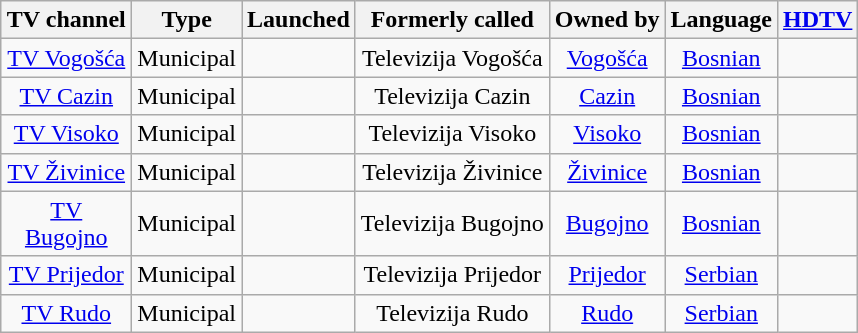<table class="sortable wikitable" style="font-size: 100%; text-align: center">
<tr>
<th width=80>TV channel</th>
<th>Type</th>
<th>Launched</th>
<th>Formerly called</th>
<th>Owned by</th>
<th>Language</th>
<th><a href='#'>HDTV</a></th>
</tr>
<tr>
<td><a href='#'>TV Vogošća</a></td>
<td>Municipal</td>
<td></td>
<td>Televizija Vogošća</td>
<td><a href='#'>Vogošća</a></td>
<td><a href='#'>Bosnian</a></td>
<td></td>
</tr>
<tr>
<td><a href='#'>TV Cazin</a></td>
<td>Municipal</td>
<td></td>
<td>Televizija Cazin</td>
<td><a href='#'>Cazin</a></td>
<td><a href='#'>Bosnian</a></td>
<td></td>
</tr>
<tr>
<td><a href='#'>TV Visoko</a></td>
<td>Municipal</td>
<td></td>
<td>Televizija Visoko</td>
<td><a href='#'>Visoko</a></td>
<td><a href='#'>Bosnian</a></td>
<td></td>
</tr>
<tr>
<td><a href='#'>TV Živinice</a></td>
<td>Municipal</td>
<td></td>
<td>Televizija Živinice</td>
<td><a href='#'>Živinice</a></td>
<td><a href='#'>Bosnian</a></td>
<td></td>
</tr>
<tr>
<td><a href='#'>TV Bugojno</a></td>
<td>Municipal</td>
<td></td>
<td>Televizija Bugojno</td>
<td><a href='#'>Bugojno</a></td>
<td><a href='#'>Bosnian</a></td>
<td></td>
</tr>
<tr>
<td><a href='#'>TV Prijedor</a></td>
<td>Municipal</td>
<td></td>
<td>Televizija Prijedor</td>
<td><a href='#'>Prijedor</a></td>
<td><a href='#'>Serbian</a></td>
<td></td>
</tr>
<tr>
<td><a href='#'>TV Rudo</a></td>
<td>Municipal</td>
<td></td>
<td>Televizija Rudo</td>
<td><a href='#'>Rudo</a></td>
<td><a href='#'>Serbian</a></td>
<td></td>
</tr>
</table>
